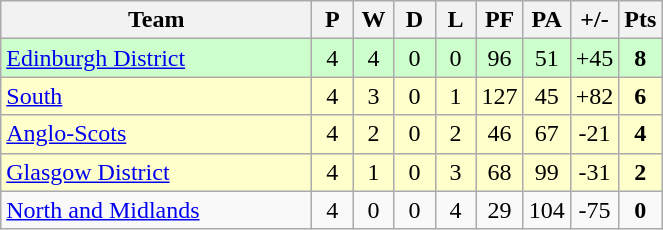<table class="wikitable" style="text-align: center;">
<tr>
<th width="200">Team</th>
<th width="20">P</th>
<th width="20">W</th>
<th width="20">D</th>
<th width="20">L</th>
<th width="20">PF</th>
<th width="20">PA</th>
<th width="25">+/-</th>
<th width="20">Pts</th>
</tr>
<tr bgcolor="#ccffcc">
<td align="left"><a href='#'>Edinburgh District</a></td>
<td>4</td>
<td>4</td>
<td>0</td>
<td>0</td>
<td>96</td>
<td>51</td>
<td>+45</td>
<td><strong>8</strong></td>
</tr>
<tr bgcolor="#ffffcc">
<td align="left"><a href='#'>South</a></td>
<td>4</td>
<td>3</td>
<td>0</td>
<td>1</td>
<td>127</td>
<td>45</td>
<td>+82</td>
<td><strong>6</strong></td>
</tr>
<tr bgcolor="#ffffcc">
<td align="left"><a href='#'>Anglo-Scots</a></td>
<td>4</td>
<td>2</td>
<td>0</td>
<td>2</td>
<td>46</td>
<td>67</td>
<td>-21</td>
<td><strong>4</strong></td>
</tr>
<tr bgcolor="#ffffcc">
<td align="left"><a href='#'>Glasgow District</a></td>
<td>4</td>
<td>1</td>
<td>0</td>
<td>3</td>
<td>68</td>
<td>99</td>
<td>-31</td>
<td><strong>2</strong></td>
</tr>
<tr>
<td align="left"><a href='#'>North and Midlands</a></td>
<td>4</td>
<td>0</td>
<td>0</td>
<td>4</td>
<td>29</td>
<td>104</td>
<td>-75</td>
<td><strong>0</strong></td>
</tr>
</table>
